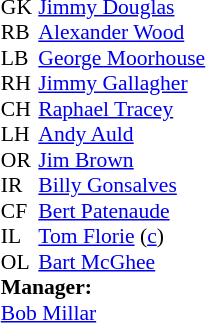<table cellspacing="0" cellpadding="0" style="font-size:90%; margin:auto">
<tr>
<th width=25></th>
</tr>
<tr>
<td>GK</td>
<td></td>
<td><a href='#'>Jimmy Douglas</a></td>
</tr>
<tr>
<td>RB</td>
<td></td>
<td><a href='#'>Alexander Wood</a></td>
</tr>
<tr>
<td>LB</td>
<td></td>
<td><a href='#'>George Moorhouse</a></td>
</tr>
<tr>
<td>RH</td>
<td></td>
<td><a href='#'>Jimmy Gallagher</a></td>
</tr>
<tr>
<td>CH</td>
<td></td>
<td><a href='#'>Raphael Tracey</a></td>
<td></td>
<td></td>
</tr>
<tr>
<td>LH</td>
<td></td>
<td><a href='#'>Andy Auld</a></td>
</tr>
<tr>
<td>OR</td>
<td></td>
<td><a href='#'>Jim Brown</a></td>
</tr>
<tr>
<td>IR</td>
<td></td>
<td><a href='#'>Billy Gonsalves</a></td>
</tr>
<tr>
<td>CF</td>
<td></td>
<td><a href='#'>Bert Patenaude</a></td>
</tr>
<tr>
<td>IL</td>
<td></td>
<td><a href='#'>Tom Florie</a> (<a href='#'>c</a>)</td>
</tr>
<tr>
<td>OL</td>
<td></td>
<td><a href='#'>Bart McGhee</a></td>
</tr>
<tr>
<td colspan=3><strong>Manager:</strong></td>
</tr>
<tr>
<td colspan=4> <a href='#'>Bob Millar</a></td>
</tr>
</table>
